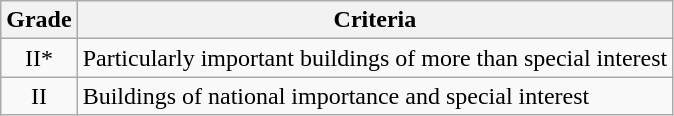<table class="wikitable">
<tr>
<th>Grade</th>
<th>Criteria</th>
</tr>
<tr>
<td align="center" >II*</td>
<td>Particularly important buildings of more than special interest</td>
</tr>
<tr>
<td align="center" >II</td>
<td>Buildings of national importance and special interest</td>
</tr>
</table>
